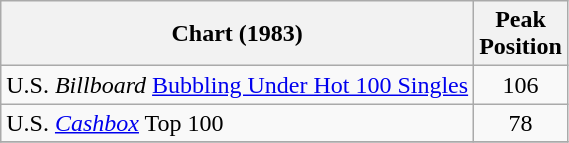<table class="wikitable">
<tr>
<th>Chart (1983)</th>
<th>Peak<br>Position</th>
</tr>
<tr>
<td align="left">U.S. <em>Billboard</em> <a href='#'>Bubbling Under Hot 100 Singles</a></td>
<td align="center">106</td>
</tr>
<tr>
<td align="left">U.S. <em><a href='#'>Cashbox</a></em> Top 100</td>
<td align="center">78</td>
</tr>
<tr>
</tr>
</table>
